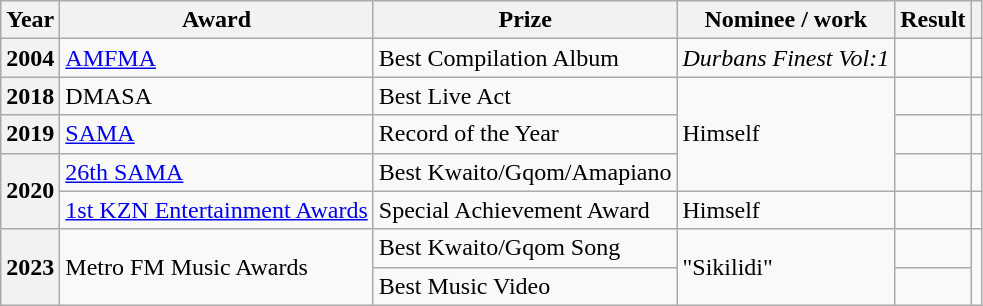<table class="wikitable plainrowheaders">
<tr>
<th scope="col">Year</th>
<th scope="col">Award</th>
<th scope="col">Prize</th>
<th scope="col">Nominee / work</th>
<th scope="col">Result</th>
<th scope="col"></th>
</tr>
<tr>
<th scope="row">2004</th>
<td><a href='#'>AMFMA</a></td>
<td>Best Compilation Album</td>
<td><em>Durbans Finest Vol:1</em></td>
<td></td>
<td></td>
</tr>
<tr>
<th scope="row">2018</th>
<td>DMASA</td>
<td>Best Live Act</td>
<td rowspan="3">Himself</td>
<td></td>
<td></td>
</tr>
<tr>
<th scope="row">2019</th>
<td><a href='#'>SAMA</a></td>
<td>Record of the Year</td>
<td></td>
<td></td>
</tr>
<tr>
<th scope="row" rowspan="2">2020</th>
<td><a href='#'>26th SAMA</a></td>
<td>Best Kwaito/Gqom/Amapiano</td>
<td></td>
<td></td>
</tr>
<tr>
<td><a href='#'>1st KZN Entertainment Awards</a></td>
<td>Special Achievement Award</td>
<td>Himself</td>
<td></td>
<td></td>
</tr>
<tr>
<th scope="row" rowspan="2">2023</th>
<td rowspan="2">Metro FM Music Awards</td>
<td>Best Kwaito/Gqom Song</td>
<td rowspan="2">"Sikilidi"</td>
<td></td>
<td rowspan="2"></td>
</tr>
<tr>
<td>Best Music Video</td>
<td></td>
</tr>
</table>
